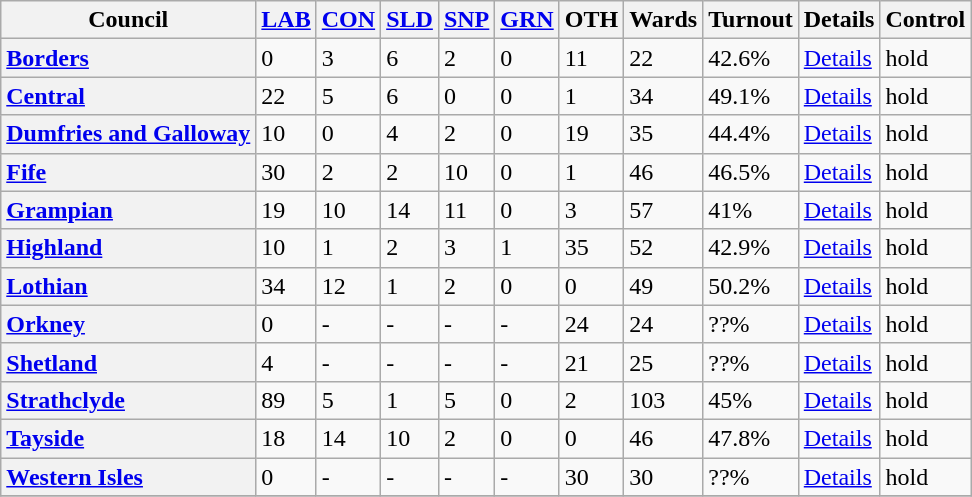<table class="wikitable">
<tr>
<th scope="col">Council</th>
<th scope="col"><a href='#'>LAB</a></th>
<th scope="col"><a href='#'>CON</a></th>
<th scope="col"><a href='#'>SLD</a></th>
<th scope="col"><a href='#'>SNP</a></th>
<th scope="col"><a href='#'>GRN</a></th>
<th scope="col">OTH</th>
<th scope="col">Wards</th>
<th scope="col">Turnout</th>
<th scope="col">Details</th>
<th scope="col" colspan=2>Control<br></th>
</tr>
<tr>
<th scope="row" style="text-align: left;"><a href='#'>Borders</a></th>
<td>0</td>
<td>3</td>
<td>6</td>
<td>2</td>
<td>0</td>
<td>11</td>
<td>22</td>
<td>42.6%</td>
<td><a href='#'>Details</a></td>
<td> hold</td>
</tr>
<tr>
<th scope="row" style="text-align: left;"><a href='#'>Central</a></th>
<td>22</td>
<td>5</td>
<td>6</td>
<td>0</td>
<td>0</td>
<td>1</td>
<td>34</td>
<td>49.1%</td>
<td><a href='#'>Details</a></td>
<td> hold</td>
</tr>
<tr>
<th scope="row" style="text-align: left;"><a href='#'>Dumfries and Galloway</a></th>
<td>10</td>
<td>0</td>
<td>4</td>
<td>2</td>
<td>0</td>
<td>19</td>
<td>35</td>
<td>44.4%</td>
<td><a href='#'>Details</a></td>
<td> hold</td>
</tr>
<tr>
<th scope="row" style="text-align: left;"><a href='#'>Fife</a></th>
<td>30</td>
<td>2</td>
<td>2</td>
<td>10</td>
<td>0</td>
<td>1</td>
<td>46</td>
<td>46.5%</td>
<td><a href='#'>Details</a></td>
<td> hold</td>
</tr>
<tr>
<th scope="row" style="text-align: left;"><a href='#'>Grampian</a></th>
<td>19</td>
<td>10</td>
<td>14</td>
<td>11</td>
<td>0</td>
<td>3</td>
<td>57</td>
<td>41%</td>
<td><a href='#'>Details</a></td>
<td> hold</td>
</tr>
<tr>
<th scope="row" style="text-align: left;"><a href='#'>Highland</a></th>
<td>10</td>
<td>1</td>
<td>2</td>
<td>3</td>
<td>1</td>
<td>35</td>
<td>52</td>
<td>42.9%</td>
<td><a href='#'>Details</a></td>
<td> hold</td>
</tr>
<tr>
<th scope="row" style="text-align: left;"><a href='#'>Lothian</a></th>
<td>34</td>
<td>12</td>
<td>1</td>
<td>2</td>
<td>0</td>
<td>0</td>
<td>49</td>
<td>50.2%</td>
<td><a href='#'>Details</a></td>
<td> hold</td>
</tr>
<tr>
<th scope="row" style="text-align: left;"><a href='#'>Orkney</a></th>
<td>0</td>
<td>-</td>
<td>-</td>
<td>-</td>
<td>-</td>
<td>24</td>
<td>24</td>
<td>??%</td>
<td><a href='#'>Details</a></td>
<td> hold</td>
</tr>
<tr>
<th scope="row" style="text-align: left;"><a href='#'>Shetland</a></th>
<td>4</td>
<td>-</td>
<td>-</td>
<td>-</td>
<td>-</td>
<td>21</td>
<td>25</td>
<td>??%</td>
<td><a href='#'>Details</a></td>
<td> hold</td>
</tr>
<tr>
<th scope="row" style="text-align: left;"><a href='#'>Strathclyde</a></th>
<td>89</td>
<td>5</td>
<td>1</td>
<td>5</td>
<td>0</td>
<td>2</td>
<td>103</td>
<td>45%</td>
<td><a href='#'>Details</a></td>
<td> hold</td>
</tr>
<tr>
<th scope="row" style="text-align: left;"><a href='#'>Tayside</a></th>
<td>18</td>
<td>14</td>
<td>10</td>
<td>2</td>
<td>0</td>
<td>0</td>
<td>46</td>
<td>47.8%</td>
<td><a href='#'>Details</a></td>
<td> hold</td>
</tr>
<tr>
<th scope="row" style="text-align: left;"><a href='#'>Western Isles</a></th>
<td>0</td>
<td>-</td>
<td>-</td>
<td>-</td>
<td>-</td>
<td>30</td>
<td>30</td>
<td>??%</td>
<td><a href='#'>Details</a></td>
<td> hold</td>
</tr>
<tr>
</tr>
</table>
